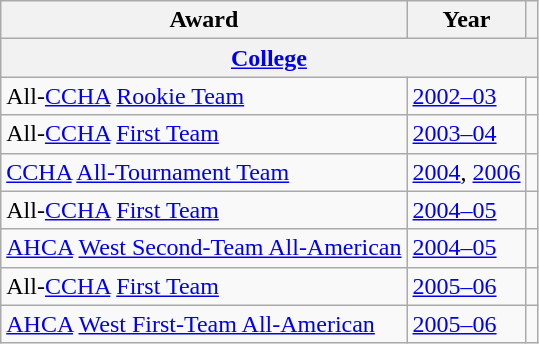<table class="wikitable">
<tr>
<th>Award</th>
<th>Year</th>
<th></th>
</tr>
<tr>
<th colspan="3"><a href='#'>College</a></th>
</tr>
<tr>
<td>All-<a href='#'>CCHA</a> <a href='#'>Rookie Team</a></td>
<td><a href='#'>2002–03</a></td>
<td></td>
</tr>
<tr>
<td>All-<a href='#'>CCHA</a> <a href='#'>First Team</a></td>
<td><a href='#'>2003–04</a></td>
<td></td>
</tr>
<tr>
<td><a href='#'>CCHA</a> <a href='#'>All-Tournament Team</a></td>
<td><a href='#'>2004</a>, <a href='#'>2006</a></td>
<td></td>
</tr>
<tr>
<td>All-<a href='#'>CCHA</a> <a href='#'>First Team</a></td>
<td><a href='#'>2004–05</a></td>
<td></td>
</tr>
<tr>
<td><a href='#'>AHCA</a> <a href='#'>West Second-Team All-American</a></td>
<td><a href='#'>2004–05</a></td>
<td></td>
</tr>
<tr>
<td>All-<a href='#'>CCHA</a> <a href='#'>First Team</a></td>
<td><a href='#'>2005–06</a></td>
<td></td>
</tr>
<tr>
<td><a href='#'>AHCA</a> <a href='#'>West First-Team All-American</a></td>
<td><a href='#'>2005–06</a></td>
<td></td>
</tr>
</table>
